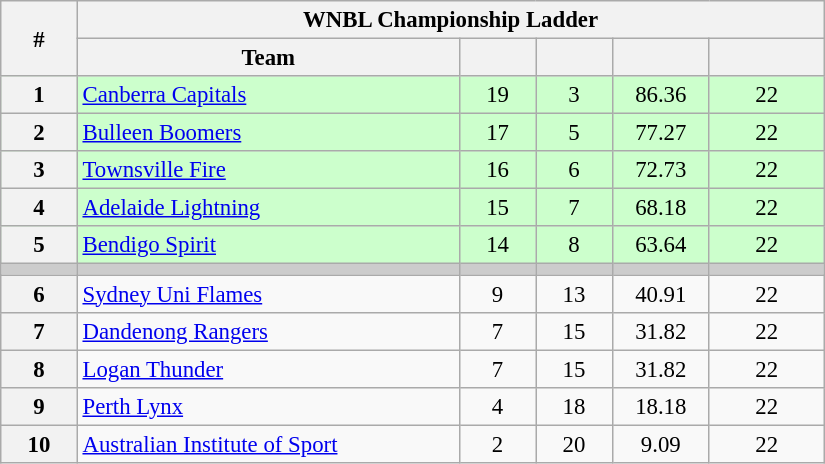<table class="wikitable" width="43.5%" style="font-size:95%; text-align:center">
<tr>
<th width="5%" rowspan=2>#</th>
<th colspan="6" align="center"><strong>WNBL Championship Ladder</strong></th>
</tr>
<tr>
<th width="25%">Team</th>
<th width="5%"></th>
<th width="5%"></th>
<th width="5%"></th>
<th width="7.5%"></th>
</tr>
<tr style="background-color:#CCFFCC">
<th>1</th>
<td style="text-align:left;"><a href='#'>Canberra Capitals</a></td>
<td>19</td>
<td>3</td>
<td>86.36</td>
<td>22</td>
</tr>
<tr style="background-color:#CCFFCC">
<th>2</th>
<td style="text-align:left;"><a href='#'>Bulleen Boomers</a></td>
<td>17</td>
<td>5</td>
<td>77.27</td>
<td>22</td>
</tr>
<tr style="background-color:#CCFFCC">
<th>3</th>
<td style="text-align:left;"><a href='#'>Townsville Fire</a></td>
<td>16</td>
<td>6</td>
<td>72.73</td>
<td>22</td>
</tr>
<tr style="background-color:#CCFFCC">
<th>4</th>
<td style="text-align:left;"><a href='#'>Adelaide Lightning</a></td>
<td>15</td>
<td>7</td>
<td>68.18</td>
<td>22</td>
</tr>
<tr style="background-color:#CCFFCC">
<th>5</th>
<td style="text-align:left;"><a href='#'>Bendigo Spirit</a></td>
<td>14</td>
<td>8</td>
<td>63.64</td>
<td>22</td>
</tr>
<tr style="background-color:#cccccc;">
<td></td>
<td></td>
<td></td>
<td></td>
<td></td>
<td></td>
</tr>
<tr>
<th>6</th>
<td style="text-align:left;"><a href='#'>Sydney Uni Flames</a></td>
<td>9</td>
<td>13</td>
<td>40.91</td>
<td>22</td>
</tr>
<tr>
<th>7</th>
<td style="text-align:left;"><a href='#'>Dandenong Rangers</a></td>
<td>7</td>
<td>15</td>
<td>31.82</td>
<td>22</td>
</tr>
<tr>
<th>8</th>
<td style="text-align:left;"><a href='#'>Logan Thunder</a></td>
<td>7</td>
<td>15</td>
<td>31.82</td>
<td>22</td>
</tr>
<tr>
<th>9</th>
<td style="text-align:left;"><a href='#'>Perth Lynx</a></td>
<td>4</td>
<td>18</td>
<td>18.18</td>
<td>22</td>
</tr>
<tr>
<th>10</th>
<td style="text-align:left;"><a href='#'>Australian Institute of Sport</a></td>
<td>2</td>
<td>20</td>
<td>9.09</td>
<td>22</td>
</tr>
</table>
